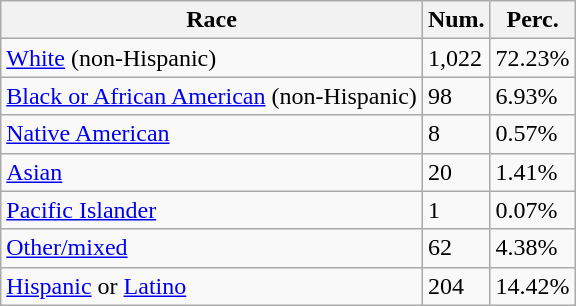<table class="wikitable">
<tr>
<th>Race</th>
<th>Num.</th>
<th>Perc.</th>
</tr>
<tr>
<td><a href='#'>White</a> (non-Hispanic)</td>
<td>1,022</td>
<td>72.23%</td>
</tr>
<tr>
<td><a href='#'>Black or African American</a> (non-Hispanic)</td>
<td>98</td>
<td>6.93%</td>
</tr>
<tr>
<td><a href='#'>Native American</a></td>
<td>8</td>
<td>0.57%</td>
</tr>
<tr>
<td><a href='#'>Asian</a></td>
<td>20</td>
<td>1.41%</td>
</tr>
<tr>
<td><a href='#'>Pacific Islander</a></td>
<td>1</td>
<td>0.07%</td>
</tr>
<tr>
<td><a href='#'>Other/mixed</a></td>
<td>62</td>
<td>4.38%</td>
</tr>
<tr>
<td><a href='#'>Hispanic</a> or <a href='#'>Latino</a></td>
<td>204</td>
<td>14.42%</td>
</tr>
</table>
